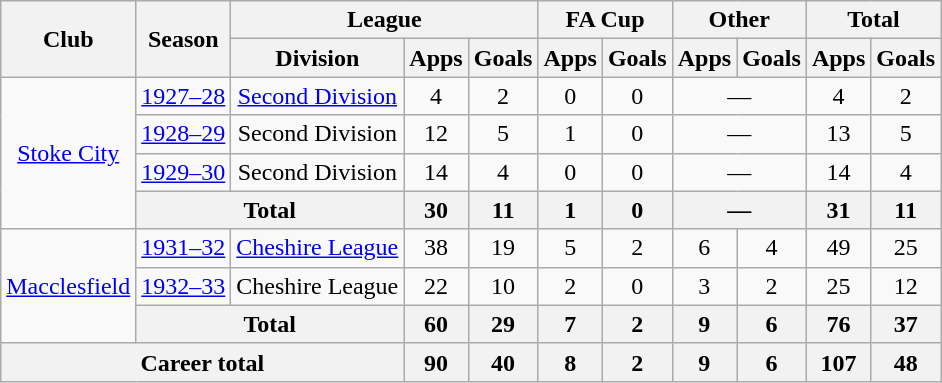<table class="wikitable" style="text-align: center;">
<tr>
<th rowspan="2">Club</th>
<th rowspan="2">Season</th>
<th colspan="3">League</th>
<th colspan="2">FA Cup</th>
<th colspan="2">Other</th>
<th colspan="2">Total</th>
</tr>
<tr>
<th>Division</th>
<th>Apps</th>
<th>Goals</th>
<th>Apps</th>
<th>Goals</th>
<th>Apps</th>
<th>Goals</th>
<th>Apps</th>
<th>Goals</th>
</tr>
<tr>
<td rowspan=4><a href='#'>Stoke City</a></td>
<td><a href='#'>1927–28</a></td>
<td><a href='#'>Second Division</a></td>
<td>4</td>
<td>2</td>
<td>0</td>
<td>0</td>
<td colspan="2">—</td>
<td>4</td>
<td>2</td>
</tr>
<tr>
<td><a href='#'>1928–29</a></td>
<td>Second Division</td>
<td>12</td>
<td>5</td>
<td>1</td>
<td>0</td>
<td colspan="2">—</td>
<td>13</td>
<td>5</td>
</tr>
<tr>
<td><a href='#'>1929–30</a></td>
<td>Second Division</td>
<td>14</td>
<td>4</td>
<td>0</td>
<td>0</td>
<td colspan="2">—</td>
<td>14</td>
<td>4</td>
</tr>
<tr>
<th colspan=2>Total</th>
<th>30</th>
<th>11</th>
<th>1</th>
<th>0</th>
<th colspan="2">—</th>
<th>31</th>
<th>11</th>
</tr>
<tr>
<td rowspan=3><a href='#'>Macclesfield</a></td>
<td><a href='#'>1931–32</a></td>
<td><a href='#'>Cheshire League</a></td>
<td>38</td>
<td>19</td>
<td>5</td>
<td>2</td>
<td>6</td>
<td>4</td>
<td>49</td>
<td>25</td>
</tr>
<tr>
<td><a href='#'>1932–33</a></td>
<td>Cheshire League</td>
<td>22</td>
<td>10</td>
<td>2</td>
<td>0</td>
<td>3</td>
<td>2</td>
<td>25</td>
<td>12</td>
</tr>
<tr>
<th colspan=2>Total</th>
<th>60</th>
<th>29</th>
<th>7</th>
<th>2</th>
<th>9</th>
<th>6</th>
<th>76</th>
<th>37</th>
</tr>
<tr>
<th colspan="3">Career total</th>
<th>90</th>
<th>40</th>
<th>8</th>
<th>2</th>
<th>9</th>
<th>6</th>
<th>107</th>
<th>48</th>
</tr>
</table>
